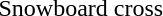<table>
<tr>
<td>Snowboard cross</td>
<td></td>
<td></td>
<td></td>
</tr>
</table>
